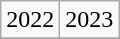<table class="wikitable">
<tr>
<td>2022</td>
<td>2023</td>
</tr>
<tr>
</tr>
</table>
